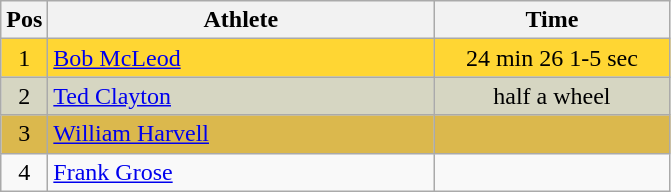<table class="wikitable" style="font-size: 100%">
<tr>
<th width=20>Pos</th>
<th width=250>Athlete</th>
<th width=150>Time</th>
</tr>
<tr align=center style="background: #FFD633;">
<td>1</td>
<td align="left"> <a href='#'>Bob McLeod</a></td>
<td>24 min 26 1-5 sec</td>
</tr>
<tr align=center style="background: #D6D6C2;">
<td>2</td>
<td align="left"> <a href='#'>Ted Clayton</a></td>
<td>half a wheel</td>
</tr>
<tr align=center style="background: #DBB84D;">
<td>3</td>
<td align="left"> <a href='#'>William Harvell</a></td>
<td></td>
</tr>
<tr align=center>
<td>4</td>
<td align="left"> <a href='#'>Frank Grose</a></td>
<td></td>
</tr>
</table>
